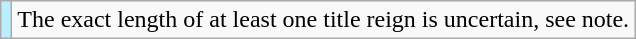<table class="wikitable">
<tr>
<td style="background-color:#bbeeff"></td>
<td>The exact length of at least one title reign is uncertain, see note.</td>
</tr>
</table>
